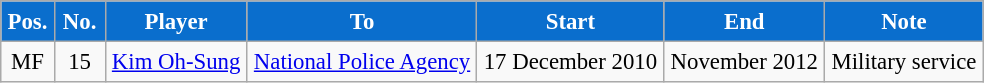<table border="2" cellpadding="4" cellspacing="0" style="margin: 1em 1em 1em 0; background: #f9f9f9; border: 1px #aaa solid; border-collapse: collapse; font-size: 95%; text-align: center">
<tr>
<th style="background: #0A6ECD; color:white" width=25>Pos.</th>
<th style="background: #0A6ECD; color:white" width=25>No.</th>
<th style="background: #0A6ECD; color:white">Player</th>
<th style="background: #0A6ECD; color:white">To</th>
<th style="background: #0A6ECD; color:white">Start</th>
<th style="background: #0A6ECD; color:white">End</th>
<th style="background: #0A6ECD; color:white">Note</th>
</tr>
<tr>
<td>MF</td>
<td>15</td>
<td align=left> <a href='#'>Kim Oh-Sung</a></td>
<td align=left> <a href='#'>National Police Agency</a></td>
<td>17 December 2010</td>
<td>November 2012</td>
<td>Military service</td>
</tr>
</table>
